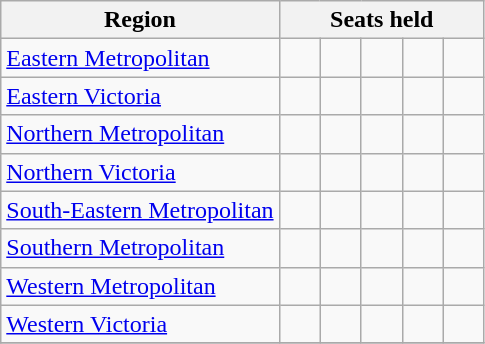<table class="wikitable">
<tr>
<th>Region</th>
<th colspan=5>Seats held</th>
</tr>
<tr>
<td><a href='#'>Eastern Metropolitan</a></td>
<td width=20 > </td>
<td width=20 > </td>
<td width=20 > </td>
<td width=20 > </td>
<td width=20 > </td>
</tr>
<tr>
<td><a href='#'>Eastern Victoria</a></td>
<td> </td>
<td> </td>
<td> </td>
<td> </td>
<td> </td>
</tr>
<tr>
<td><a href='#'>Northern Metropolitan</a></td>
<td> </td>
<td> </td>
<td> </td>
<td> </td>
<td> </td>
</tr>
<tr>
<td><a href='#'>Northern Victoria</a></td>
<td> </td>
<td> </td>
<td> </td>
<td> </td>
<td> </td>
</tr>
<tr>
<td><a href='#'>South-Eastern Metropolitan</a></td>
<td> </td>
<td> </td>
<td> </td>
<td> </td>
<td> </td>
</tr>
<tr>
<td><a href='#'>Southern Metropolitan</a></td>
<td> </td>
<td> </td>
<td> </td>
<td> </td>
<td> </td>
</tr>
<tr>
<td><a href='#'>Western Metropolitan</a></td>
<td> </td>
<td> </td>
<td> </td>
<td> </td>
<td> </td>
</tr>
<tr>
<td><a href='#'>Western Victoria</a></td>
<td> </td>
<td> </td>
<td> </td>
<td> </td>
<td> </td>
</tr>
<tr>
</tr>
</table>
